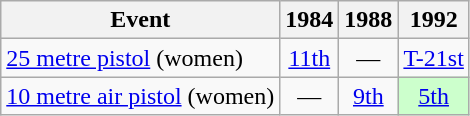<table class="wikitable" style="text-align: center">
<tr>
<th>Event</th>
<th>1984</th>
<th>1988</th>
<th>1992</th>
</tr>
<tr>
<td align=left><a href='#'>25 metre pistol</a> (women)</td>
<td><a href='#'>11th</a></td>
<td>—</td>
<td><a href='#'>T-21st</a></td>
</tr>
<tr>
<td align=left><a href='#'>10 metre air pistol</a> (women)</td>
<td>—</td>
<td><a href='#'>9th</a></td>
<td style="background: #ccffcc"><a href='#'>5th</a></td>
</tr>
</table>
